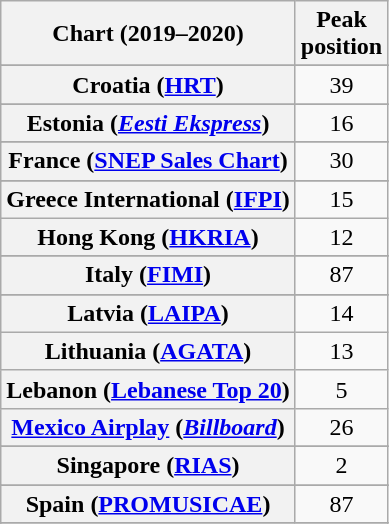<table class="wikitable sortable plainrowheaders" style="text-align:center">
<tr>
<th scope="col">Chart (2019–2020)</th>
<th scope="col">Peak<br>position</th>
</tr>
<tr>
</tr>
<tr>
</tr>
<tr>
</tr>
<tr>
</tr>
<tr>
</tr>
<tr>
</tr>
<tr>
</tr>
<tr>
</tr>
<tr>
<th scope="row">Croatia (<a href='#'>HRT</a>)</th>
<td>39</td>
</tr>
<tr>
</tr>
<tr>
</tr>
<tr>
<th scope="row">Estonia (<em><a href='#'>Eesti Ekspress</a></em>)</th>
<td>16</td>
</tr>
<tr>
</tr>
<tr>
<th scope="row">France (<a href='#'>SNEP Sales Chart</a>)</th>
<td>30</td>
</tr>
<tr>
</tr>
<tr>
<th scope="row">Greece International (<a href='#'>IFPI</a>)</th>
<td>15</td>
</tr>
<tr>
<th scope="row">Hong Kong (<a href='#'>HKRIA</a>)</th>
<td style="text-align:center;">12</td>
</tr>
<tr>
</tr>
<tr>
</tr>
<tr>
<th scope="row">Italy (<a href='#'>FIMI</a>)</th>
<td>87</td>
</tr>
<tr>
</tr>
<tr>
<th scope="row">Latvia (<a href='#'>LAIPA</a>)</th>
<td>14</td>
</tr>
<tr>
<th scope="row">Lithuania (<a href='#'>AGATA</a>)</th>
<td>13</td>
</tr>
<tr>
<th scope="row">Lebanon (<a href='#'>Lebanese Top 20</a>)</th>
<td>5</td>
</tr>
<tr>
<th scope="row"><a href='#'>Mexico Airplay</a> (<em><a href='#'>Billboard</a></em>)</th>
<td>26</td>
</tr>
<tr>
</tr>
<tr>
</tr>
<tr>
</tr>
<tr>
</tr>
<tr>
</tr>
<tr>
<th scope="row">Singapore (<a href='#'>RIAS</a>)</th>
<td>2</td>
</tr>
<tr>
</tr>
<tr>
<th scope="row">Spain (<a href='#'>PROMUSICAE</a>)</th>
<td>87</td>
</tr>
<tr>
</tr>
<tr>
</tr>
<tr>
</tr>
<tr>
</tr>
<tr>
</tr>
<tr>
</tr>
<tr>
</tr>
</table>
